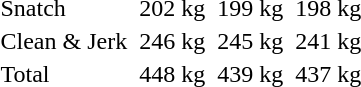<table>
<tr>
<td>Snatch</td>
<td></td>
<td>202 kg</td>
<td></td>
<td>199 kg</td>
<td></td>
<td>198 kg</td>
</tr>
<tr>
<td>Clean & Jerk</td>
<td></td>
<td>246 kg</td>
<td></td>
<td>245 kg</td>
<td></td>
<td>241 kg</td>
</tr>
<tr>
<td>Total</td>
<td></td>
<td>448 kg</td>
<td></td>
<td>439 kg</td>
<td></td>
<td>437 kg</td>
</tr>
</table>
